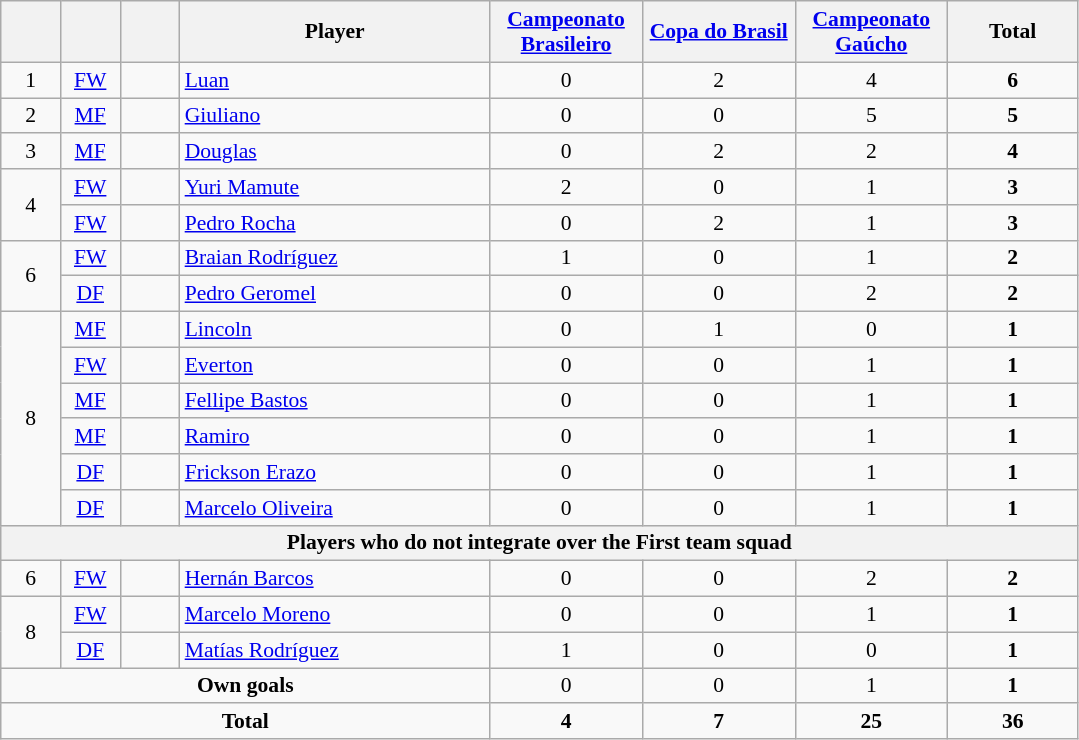<table class="wikitable" style="text-align:center; font-size:90%">
<tr>
<th width="33"></th>
<th width="33"></th>
<th width="33"></th>
<th width="200">Player</th>
<th width="95"><a href='#'>Campeonato Brasileiro</a></th>
<th width="95"><a href='#'>Copa do Brasil</a></th>
<th width="95"><a href='#'>Campeonato Gaúcho</a></th>
<th width="80">Total</th>
</tr>
<tr>
<td>1</td>
<td><a href='#'>FW</a></td>
<td></td>
<td align=left><a href='#'>Luan</a></td>
<td>0</td>
<td>2</td>
<td>4</td>
<td><strong>6</strong></td>
</tr>
<tr>
<td>2</td>
<td><a href='#'>MF</a></td>
<td></td>
<td align=left><a href='#'>Giuliano</a></td>
<td>0</td>
<td>0</td>
<td>5</td>
<td><strong>5</strong></td>
</tr>
<tr>
<td>3</td>
<td><a href='#'>MF</a></td>
<td></td>
<td align=left><a href='#'>Douglas</a></td>
<td>0</td>
<td>2</td>
<td>2</td>
<td><strong>4</strong></td>
</tr>
<tr>
<td rowspan=2>4</td>
<td><a href='#'>FW</a></td>
<td></td>
<td align=left><a href='#'>Yuri Mamute</a></td>
<td>2</td>
<td>0</td>
<td>1</td>
<td><strong>3</strong></td>
</tr>
<tr>
<td><a href='#'>FW</a></td>
<td></td>
<td align=left><a href='#'>Pedro Rocha</a></td>
<td>0</td>
<td>2</td>
<td>1</td>
<td><strong>3</strong></td>
</tr>
<tr>
<td rowspan=2>6</td>
<td><a href='#'>FW</a></td>
<td></td>
<td align=left><a href='#'>Braian Rodríguez</a></td>
<td>1</td>
<td>0</td>
<td>1</td>
<td><strong>2</strong></td>
</tr>
<tr>
<td><a href='#'>DF</a></td>
<td></td>
<td align=left><a href='#'>Pedro Geromel</a></td>
<td>0</td>
<td>0</td>
<td>2</td>
<td><strong>2</strong></td>
</tr>
<tr>
<td rowspan=6>8</td>
<td><a href='#'>MF</a></td>
<td></td>
<td align=left><a href='#'>Lincoln</a></td>
<td>0</td>
<td>1</td>
<td>0</td>
<td><strong>1</strong></td>
</tr>
<tr>
<td><a href='#'>FW</a></td>
<td></td>
<td align=left><a href='#'>Everton</a></td>
<td>0</td>
<td>0</td>
<td>1</td>
<td><strong>1</strong></td>
</tr>
<tr>
<td><a href='#'>MF</a></td>
<td></td>
<td align=left><a href='#'>Fellipe Bastos</a></td>
<td>0</td>
<td>0</td>
<td>1</td>
<td><strong>1</strong></td>
</tr>
<tr>
<td><a href='#'>MF</a></td>
<td></td>
<td align=left><a href='#'>Ramiro</a></td>
<td>0</td>
<td>0</td>
<td>1</td>
<td><strong>1</strong></td>
</tr>
<tr>
<td><a href='#'>DF</a></td>
<td></td>
<td align=left><a href='#'>Frickson Erazo</a></td>
<td>0</td>
<td>0</td>
<td>1</td>
<td><strong>1</strong></td>
</tr>
<tr>
<td><a href='#'>DF</a></td>
<td></td>
<td align=left><a href='#'>Marcelo Oliveira</a></td>
<td>0</td>
<td>0</td>
<td>1</td>
<td><strong>1</strong></td>
</tr>
<tr>
<th colspan=9 style="background:" align=center>Players who do not integrate over the First team squad</th>
</tr>
<tr>
<td>6</td>
<td><a href='#'>FW</a></td>
<td></td>
<td align=left><a href='#'>Hernán Barcos</a></td>
<td>0</td>
<td>0</td>
<td>2</td>
<td><strong>2</strong></td>
</tr>
<tr>
<td rowspan=2>8</td>
<td><a href='#'>FW</a></td>
<td></td>
<td align=left><a href='#'>Marcelo Moreno</a></td>
<td>0</td>
<td>0</td>
<td>1</td>
<td><strong>1</strong></td>
</tr>
<tr>
<td><a href='#'>DF</a></td>
<td></td>
<td align=left><a href='#'>Matías Rodríguez</a></td>
<td>1</td>
<td>0</td>
<td>0</td>
<td><strong>1</strong></td>
</tr>
<tr>
<td colspan=4><strong>Own goals</strong></td>
<td>0</td>
<td>0</td>
<td>1</td>
<td><strong>1</strong></td>
</tr>
<tr>
<td colspan=4><strong>Total</strong></td>
<td><strong>4</strong></td>
<td><strong>7</strong></td>
<td><strong>25</strong></td>
<td><strong>36</strong></td>
</tr>
</table>
